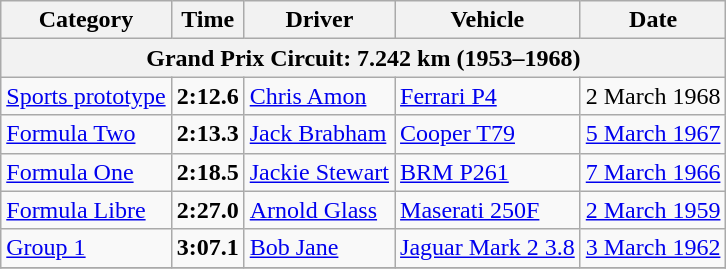<table class="wikitable">
<tr>
<th>Category</th>
<th>Time</th>
<th>Driver</th>
<th>Vehicle</th>
<th>Date</th>
</tr>
<tr>
<th colspan=5>Grand Prix Circuit: 7.242 km (1953–1968)</th>
</tr>
<tr>
<td><a href='#'>Sports prototype</a></td>
<td><strong>2:12.6</strong></td>
<td><a href='#'>Chris Amon</a></td>
<td><a href='#'>Ferrari P4</a></td>
<td>2 March 1968</td>
</tr>
<tr>
<td><a href='#'>Formula Two</a></td>
<td><strong>2:13.3</strong></td>
<td><a href='#'>Jack Brabham</a></td>
<td><a href='#'>Cooper T79</a></td>
<td><a href='#'>5 March 1967</a></td>
</tr>
<tr>
<td><a href='#'>Formula One</a></td>
<td><strong>2:18.5</strong></td>
<td><a href='#'>Jackie Stewart</a></td>
<td><a href='#'>BRM P261</a></td>
<td><a href='#'>7 March 1966</a></td>
</tr>
<tr>
<td><a href='#'>Formula Libre</a></td>
<td><strong>2:27.0</strong></td>
<td><a href='#'>Arnold Glass</a></td>
<td><a href='#'>Maserati 250F</a></td>
<td><a href='#'>2 March 1959</a></td>
</tr>
<tr>
<td><a href='#'>Group 1</a></td>
<td><strong>3:07.1</strong></td>
<td><a href='#'>Bob Jane</a></td>
<td><a href='#'>Jaguar Mark 2 3.8</a></td>
<td><a href='#'>3 March 1962</a></td>
</tr>
<tr>
</tr>
</table>
